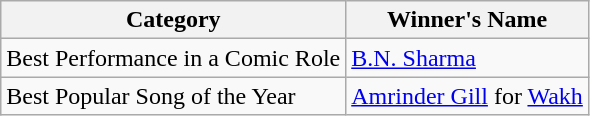<table class="wikitable">
<tr>
<th>Category</th>
<th>Winner's Name</th>
</tr>
<tr>
<td>Best Performance in a Comic Role</td>
<td><a href='#'>B.N. Sharma</a></td>
</tr>
<tr>
<td>Best Popular Song of the Year</td>
<td><a href='#'>Amrinder Gill</a> for <a href='#'>Wakh</a></td>
</tr>
</table>
